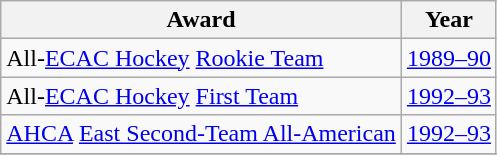<table class="wikitable">
<tr>
<th>Award</th>
<th>Year</th>
</tr>
<tr>
<td>All-<a href='#'>ECAC Hockey</a> <a href='#'>Rookie Team</a></td>
<td><a href='#'>1989–90</a></td>
</tr>
<tr>
<td>All-<a href='#'>ECAC Hockey</a> <a href='#'>First Team</a></td>
<td><a href='#'>1992–93</a></td>
</tr>
<tr>
<td><a href='#'>AHCA</a> <a href='#'>East Second-Team All-American</a></td>
<td><a href='#'>1992–93</a></td>
</tr>
<tr>
</tr>
</table>
